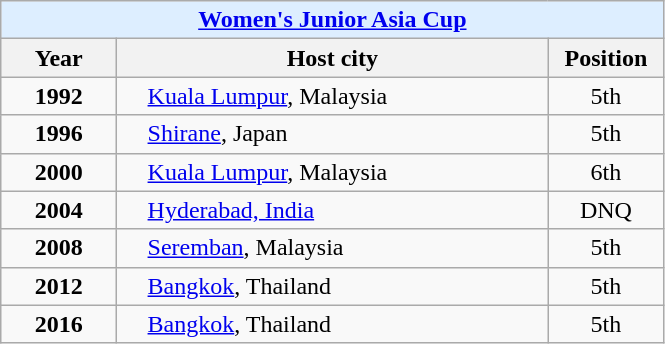<table class="wikitable" style="text-align: center;">
<tr>
<th colspan=3 style="background-color: #ddeeff;"><a href='#'>Women's Junior Asia Cup</a></th>
</tr>
<tr>
<th style="width: 70px;">Year</th>
<th style="width: 280px;">Host city</th>
<th style="width: 70px;">Position</th>
</tr>
<tr>
<td><strong>1992</strong></td>
<td style="text-align: left; padding-left: 20px;"><a href='#'>Kuala Lumpur</a>, Malaysia</td>
<td>5th</td>
</tr>
<tr>
<td><strong>1996</strong></td>
<td style="text-align: left; padding-left: 20px;"><a href='#'>Shirane</a>, Japan</td>
<td>5th</td>
</tr>
<tr>
<td><strong>2000</strong></td>
<td style="text-align: left; padding-left: 20px;"><a href='#'>Kuala Lumpur</a>, Malaysia</td>
<td>6th</td>
</tr>
<tr>
<td><strong>2004</strong></td>
<td style="text-align: left; padding-left: 20px;"><a href='#'>Hyderabad, India</a></td>
<td>DNQ</td>
</tr>
<tr>
<td><strong>2008</strong></td>
<td style="text-align: left; padding-left: 20px;"><a href='#'>Seremban</a>, Malaysia</td>
<td>5th</td>
</tr>
<tr>
<td><strong>2012</strong></td>
<td style="text-align: left; padding-left: 20px;"><a href='#'>Bangkok</a>, Thailand</td>
<td>5th</td>
</tr>
<tr>
<td><strong>2016</strong></td>
<td style="text-align: left; padding-left: 20px;"><a href='#'>Bangkok</a>, Thailand</td>
<td>5th</td>
</tr>
</table>
